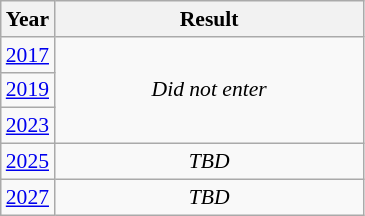<table class="wikitable" style="text-align: center; font-size:90%">
<tr>
<th>Year</th>
<th style="width:200px">Result</th>
</tr>
<tr>
<td> <a href='#'>2017</a></td>
<td rowspan="3"><em>Did not enter</em></td>
</tr>
<tr>
<td> <a href='#'>2019</a></td>
</tr>
<tr>
<td> <a href='#'>2023</a></td>
</tr>
<tr>
<td> <a href='#'>2025</a></td>
<td><em>TBD</em></td>
</tr>
<tr>
<td> <a href='#'>2027</a></td>
<td><em>TBD</em></td>
</tr>
</table>
